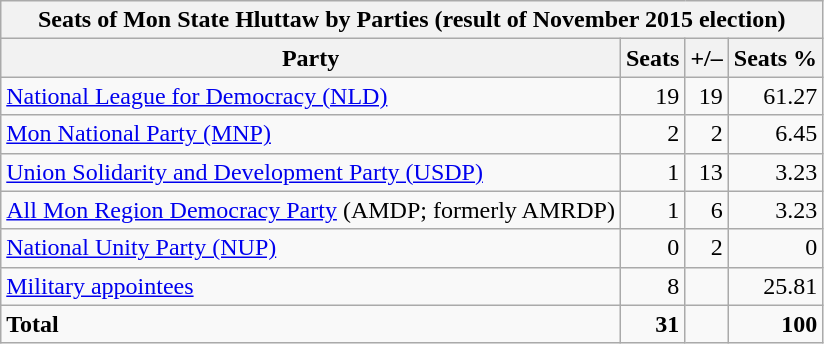<table class=wikitable style=text-align:right>
<tr>
<th colspan="4">Seats of Mon State Hluttaw by Parties (result of November 2015 election)</th>
</tr>
<tr>
<th>Party</th>
<th>Seats</th>
<th>+/–</th>
<th>Seats %</th>
</tr>
<tr>
<td align=left><a href='#'>National League for Democracy (NLD)</a></td>
<td>19</td>
<td>19</td>
<td>61.27</td>
</tr>
<tr>
<td align=left><a href='#'>Mon National Party (MNP)</a></td>
<td>2</td>
<td>2</td>
<td>6.45</td>
</tr>
<tr>
<td align=left><a href='#'>Union Solidarity and Development Party (USDP)</a></td>
<td>1</td>
<td>13</td>
<td>3.23</td>
</tr>
<tr>
<td align=left><a href='#'>All Mon Region Democracy Party</a> (AMDP; formerly AMRDP)</td>
<td>1</td>
<td>6</td>
<td>3.23</td>
</tr>
<tr>
<td align=left><a href='#'>National Unity Party (NUP)</a></td>
<td>0</td>
<td>2</td>
<td>0</td>
</tr>
<tr>
<td align=left><a href='#'>Military appointees</a></td>
<td>8</td>
<td></td>
<td>25.81</td>
</tr>
<tr>
<td align=left><strong>Total</strong></td>
<td><strong>31</strong></td>
<td></td>
<td><strong>100</strong></td>
</tr>
</table>
